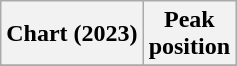<table class="wikitable plainrowheaders" style="text-align:center">
<tr>
<th scope="col">Chart (2023)</th>
<th scope="col">Peak<br>position</th>
</tr>
<tr>
</tr>
</table>
